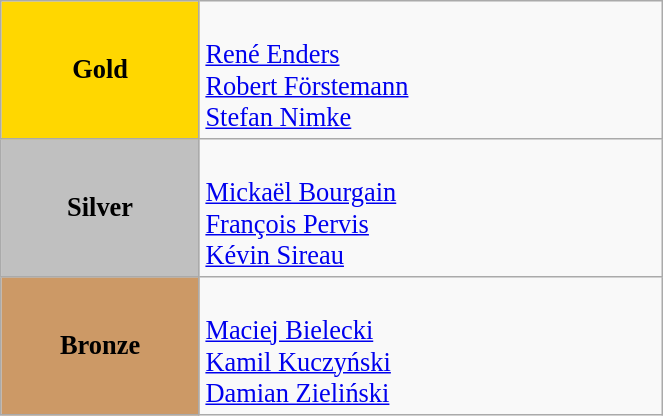<table class="wikitable" style=" text-align:center; font-size:110%;" width="35%">
<tr>
<td rowspan="1" bgcolor="gold"><strong>Gold</strong></td>
<td align=left><br><a href='#'>René Enders</a><br><a href='#'>Robert Förstemann</a><br><a href='#'>Stefan Nimke</a></td>
</tr>
<tr>
<td rowspan="1" bgcolor="silver"><strong>Silver</strong></td>
<td align=left><br><a href='#'>Mickaël Bourgain</a><br><a href='#'>François Pervis</a><br><a href='#'>Kévin Sireau</a></td>
</tr>
<tr>
<td rowspan="1" bgcolor="#cc9966"><strong>Bronze</strong></td>
<td align=left><br><a href='#'>Maciej Bielecki</a><br><a href='#'>Kamil Kuczyński</a><br><a href='#'>Damian Zieliński</a></td>
</tr>
</table>
